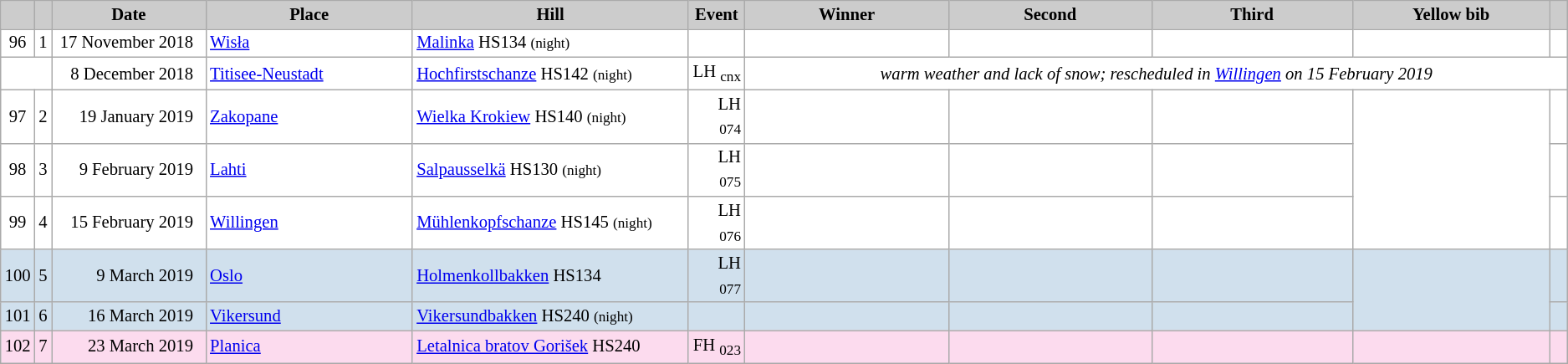<table class="wikitable plainrowheaders" style="background:#fff; font-size:86%; line-height:16px; border:grey solid 1px; border-collapse:collapse;">
<tr>
<th scope="col" style="background:#ccc; width=20 px;"></th>
<th scope="col" style="background:#ccc; width=30 px;"></th>
<th scope="col" style="background:#ccc; width:132px;">Date</th>
<th scope="col" style="background:#ccc; width:185px;">Place</th>
<th scope="col" style="background:#ccc; width:240px;">Hill</th>
<th scope="col" style="background:#ccc; width:40px;">Event</th>
<th scope="col" style="background:#ccc; width:185px;">Winner</th>
<th scope="col" style="background:#ccc; width:185px;">Second</th>
<th scope="col" style="background:#ccc; width:185px;">Third</th>
<th scope="col" style="background:#ccc; width:180px;">Yellow bib</th>
<th scope="col" style="background:#ccc; width:10px;"></th>
</tr>
<tr>
<td align=center>96</td>
<td align=center>1</td>
<td align=right>17 November 2018  </td>
<td> <a href='#'>Wisła</a></td>
<td><a href='#'>Malinka</a> HS134 <small>(night)</small></td>
<td align=right></td>
<td></td>
<td></td>
<td></td>
<td></td>
<td></td>
</tr>
<tr>
<td colspan=2></td>
<td align=right>8 December 2018  </td>
<td> <a href='#'>Titisee-Neustadt</a></td>
<td><a href='#'>Hochfirstschanze</a> HS142 <small>(night)</small></td>
<td align=right>LH <sub>cnx</sub></td>
<td align=center colspan=5><em>warm weather and lack of snow; rescheduled in <a href='#'>Willingen</a> on 15 February 2019</em></td>
</tr>
<tr>
<td align=center>97</td>
<td align=center>2</td>
<td align=right>19 January 2019  </td>
<td> <a href='#'>Zakopane</a></td>
<td><a href='#'>Wielka Krokiew</a> HS140 <small>(night)</small></td>
<td align=right>LH <sub>074</sub></td>
<td></td>
<td></td>
<td></td>
<td rowspan="3"></td>
<td></td>
</tr>
<tr>
<td align=center>98</td>
<td align=center>3</td>
<td align=right>9 February 2019  </td>
<td> <a href='#'>Lahti</a></td>
<td><a href='#'>Salpausselkä</a> HS130 <small>(night)</small></td>
<td align=right>LH <sub>075</sub></td>
<td></td>
<td></td>
<td></td>
<td></td>
</tr>
<tr>
<td align=center>99</td>
<td align=center>4</td>
<td align=right><small></small>15 February 2019  </td>
<td> <a href='#'>Willingen</a></td>
<td><a href='#'>Mühlenkopfschanze</a> HS145 <small>(night)</small></td>
<td align=right>LH <sub>076</sub></td>
<td></td>
<td></td>
<td></td>
<td></td>
</tr>
<tr bgcolor=#d0e0ed>
<td align=center>100</td>
<td align=center>5</td>
<td align=right><small></small>9 March 2019  </td>
<td> <a href='#'>Oslo</a></td>
<td><a href='#'>Holmenkollbakken</a> HS134</td>
<td align=right>LH <sub>077</sub></td>
<td></td>
<td></td>
<td></td>
<td rowspan="2"></td>
<td></td>
</tr>
<tr bgcolor=#d0e0ed>
<td align=center>101</td>
<td align=center>6</td>
<td align=right>16 March 2019  </td>
<td> <a href='#'>Vikersund</a></td>
<td><a href='#'>Vikersundbakken</a> HS240 <small>(night)</small></td>
<td align=right></td>
<td></td>
<td></td>
<td></td>
<td></td>
</tr>
<tr bgcolor=#fcdbee>
<td align=center>102</td>
<td align=center>7</td>
<td align=right>23 March 2019  </td>
<td> <a href='#'>Planica</a></td>
<td><a href='#'>Letalnica bratov Gorišek</a> HS240</td>
<td align=right>FH <sub>023</sub></td>
<td></td>
<td></td>
<td></td>
<td></td>
<td></td>
</tr>
</table>
